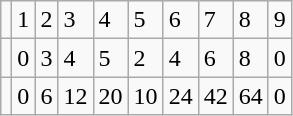<table class="wikitable">
<tr>
<td></td>
<td>1</td>
<td>2</td>
<td>3</td>
<td>4</td>
<td>5</td>
<td>6</td>
<td>7</td>
<td>8</td>
<td>9</td>
</tr>
<tr>
<td></td>
<td>0</td>
<td>3</td>
<td>4</td>
<td>5</td>
<td>2</td>
<td>4</td>
<td>6</td>
<td>8</td>
<td>0</td>
</tr>
<tr>
<td></td>
<td>0</td>
<td>6</td>
<td>12</td>
<td>20</td>
<td>10</td>
<td>24</td>
<td>42</td>
<td>64</td>
<td>0</td>
</tr>
</table>
